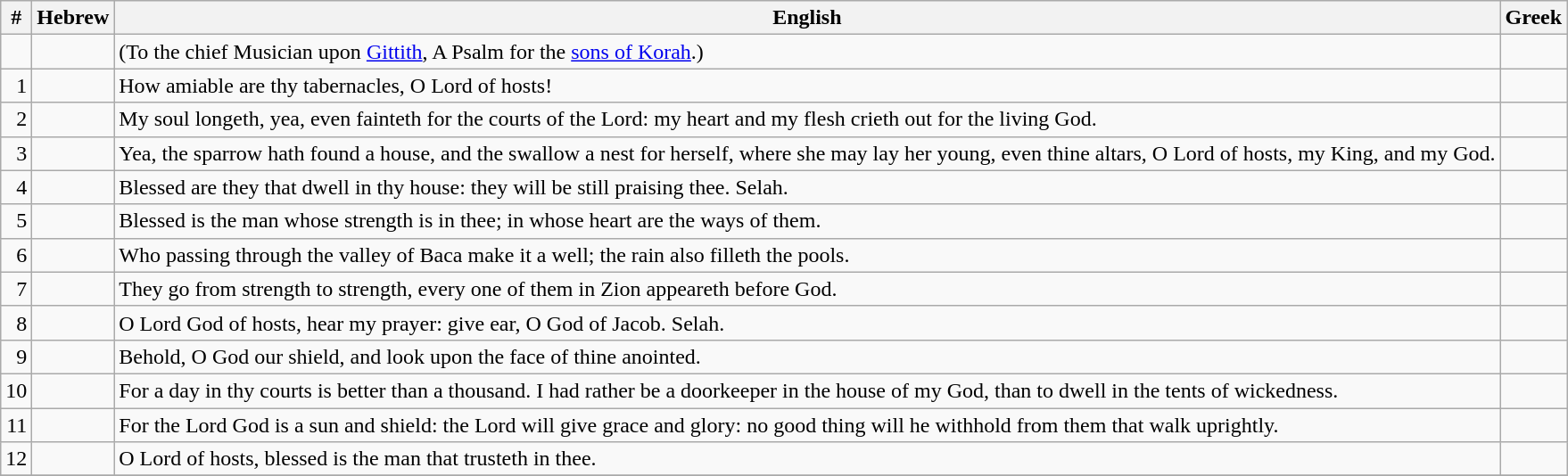<table class=wikitable>
<tr>
<th>#</th>
<th>Hebrew</th>
<th>English</th>
<th>Greek</th>
</tr>
<tr>
<td style="text-align:right"></td>
<td style="text-align:right"></td>
<td>(To the chief Musician upon <a href='#'>Gittith</a>, A Psalm for the <a href='#'>sons of Korah</a>.)</td>
<td></td>
</tr>
<tr>
<td style="text-align:right">1</td>
<td style="text-align:right"></td>
<td>How amiable are thy tabernacles, O Lord of hosts!</td>
<td></td>
</tr>
<tr>
<td style="text-align:right">2</td>
<td style="text-align:right"></td>
<td>My soul longeth, yea, even fainteth for the courts of the Lord: my heart and my flesh crieth out for the living God.</td>
<td></td>
</tr>
<tr>
<td style="text-align:right">3</td>
<td style="text-align:right"></td>
<td>Yea, the sparrow hath found a house, and the swallow a nest for herself, where she may lay her young, even thine altars, O Lord of hosts, my King, and my God.</td>
<td></td>
</tr>
<tr>
<td style="text-align:right">4</td>
<td style="text-align:right"></td>
<td>Blessed are they that dwell in thy house: they will be still praising thee. Selah.</td>
<td></td>
</tr>
<tr>
<td style="text-align:right">5</td>
<td style="text-align:right"></td>
<td>Blessed is the man whose strength is in thee; in whose heart are the ways of them.</td>
<td></td>
</tr>
<tr>
<td style="text-align:right">6</td>
<td style="text-align:right"></td>
<td>Who passing through the valley of Baca make it a well; the rain also filleth the pools.</td>
<td></td>
</tr>
<tr>
<td style="text-align:right">7</td>
<td style="text-align:right"></td>
<td>They go from strength to strength, every one of them in Zion appeareth before God.</td>
<td></td>
</tr>
<tr>
<td style="text-align:right">8</td>
<td style="text-align:right"></td>
<td>O Lord God of hosts, hear my prayer: give ear, O God of Jacob. Selah.</td>
<td></td>
</tr>
<tr>
<td style="text-align:right">9</td>
<td style="text-align:right"></td>
<td>Behold, O God our shield, and look upon the face of thine anointed.</td>
<td></td>
</tr>
<tr>
<td style="text-align:right">10</td>
<td style="text-align:right"></td>
<td>For a day in thy courts is better than a thousand. I had rather be a doorkeeper in the house of my God, than to dwell in the tents of wickedness.</td>
<td></td>
</tr>
<tr>
<td style="text-align:right">11</td>
<td style="text-align:right"></td>
<td>For the Lord God is a sun and shield: the Lord will give grace and glory: no good thing will he withhold from them that walk uprightly.</td>
<td></td>
</tr>
<tr>
<td style="text-align:right">12</td>
<td style="text-align:right"></td>
<td>O Lord of hosts, blessed is the man that trusteth in thee.</td>
<td></td>
</tr>
<tr>
</tr>
</table>
